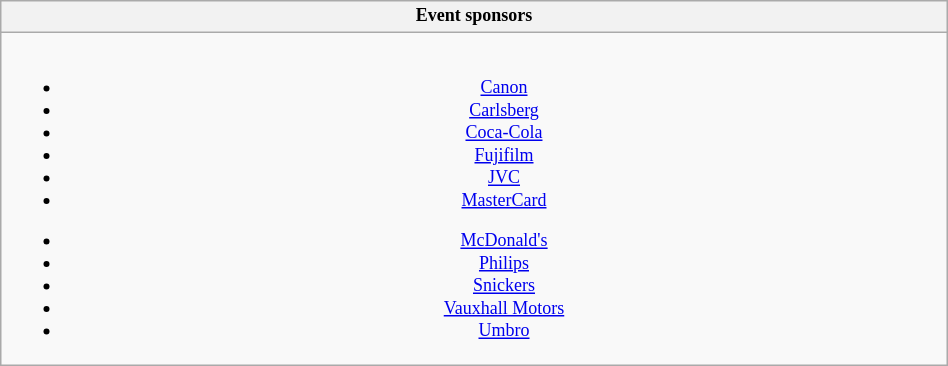<table class="wikitable" style="font-size:12px; text-align: center;" width=50%>
<tr>
<th>Event sponsors</th>
</tr>
<tr>
<td valign=top><br>
<ul><li><a href='#'>Canon</a></li><li><a href='#'>Carlsberg</a></li><li><a href='#'>Coca-Cola</a></li><li><a href='#'>Fujifilm</a></li><li><a href='#'>JVC</a></li><li><a href='#'>MasterCard</a></li></ul><ul><li><a href='#'>McDonald's</a></li><li><a href='#'>Philips</a></li><li><a href='#'>Snickers</a></li><li><a href='#'>Vauxhall Motors</a></li><li><a href='#'>Umbro</a></li></ul></td>
</tr>
</table>
